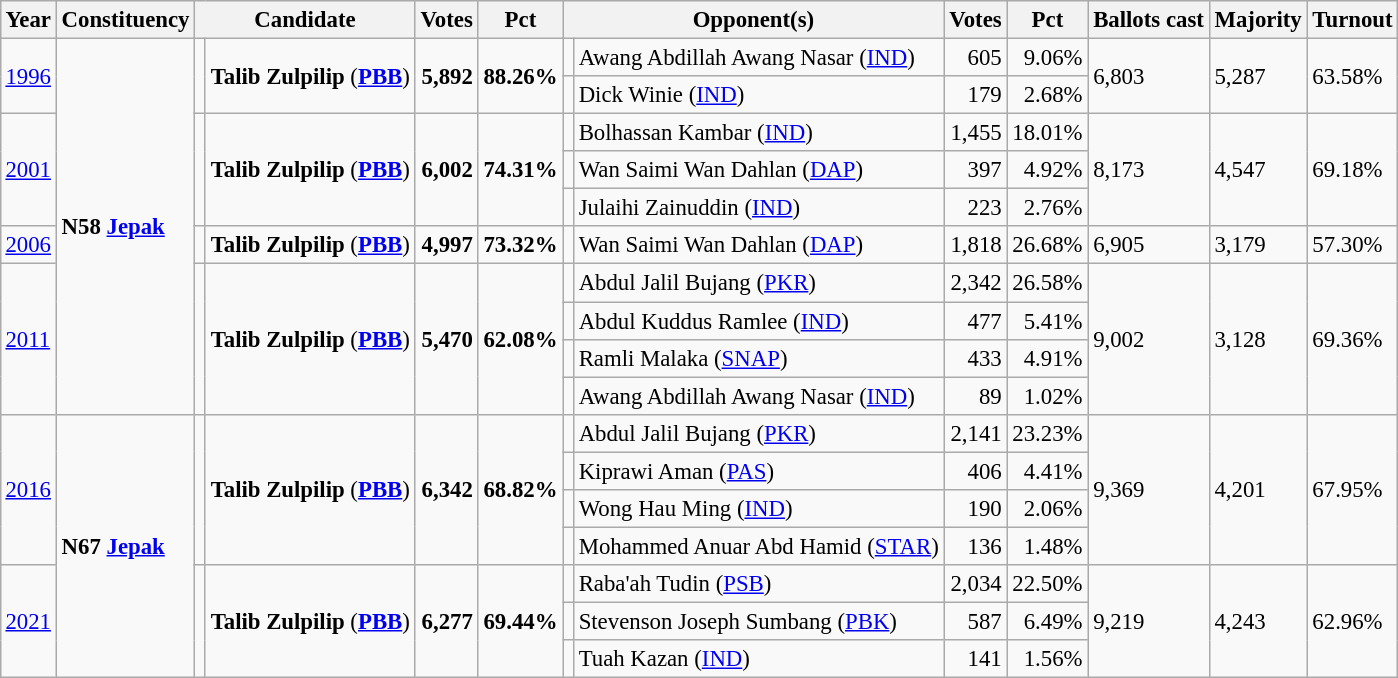<table class="wikitable" style="margin:0.5em ; font-size:95%">
<tr>
<th>Year</th>
<th>Constituency</th>
<th colspan=2>Candidate</th>
<th>Votes</th>
<th>Pct</th>
<th colspan=2>Opponent(s)</th>
<th>Votes</th>
<th>Pct</th>
<th>Ballots cast</th>
<th>Majority</th>
<th>Turnout</th>
</tr>
<tr>
<td rowspan=2><a href='#'>1996</a></td>
<td rowspan=10><strong>N58 <a href='#'>Jepak</a></strong></td>
<td rowspan=2 ></td>
<td rowspan=2><strong>Talib Zulpilip</strong> (<a href='#'><strong>PBB</strong></a>)</td>
<td rowspan=2 align=right><strong>5,892</strong></td>
<td rowspan=2><strong>88.26%</strong></td>
<td></td>
<td>Awang Abdillah Awang Nasar (<a href='#'>IND</a>)</td>
<td align=right>605</td>
<td align=right>9.06%</td>
<td rowspan=2>6,803</td>
<td rowspan=2>5,287</td>
<td rowspan=2>63.58%</td>
</tr>
<tr>
<td></td>
<td>Dick Winie (<a href='#'>IND</a>)</td>
<td align=right>179</td>
<td align=right>2.68%</td>
</tr>
<tr>
<td rowspan=3><a href='#'>2001</a></td>
<td rowspan=3 ></td>
<td rowspan=3><strong>Talib Zulpilip</strong> (<a href='#'><strong>PBB</strong></a>)</td>
<td rowspan=3 align=right><strong>6,002</strong></td>
<td rowspan=3><strong>74.31%</strong></td>
<td></td>
<td>Bolhassan Kambar (<a href='#'>IND</a>)</td>
<td align=right>1,455</td>
<td>18.01%</td>
<td rowspan=3>8,173</td>
<td rowspan=3>4,547</td>
<td rowspan=3>69.18%</td>
</tr>
<tr>
<td></td>
<td>Wan Saimi Wan Dahlan (<a href='#'>DAP</a>)</td>
<td align=right>397</td>
<td align=right>4.92%</td>
</tr>
<tr>
<td></td>
<td>Julaihi Zainuddin (<a href='#'>IND</a>)</td>
<td align=right>223</td>
<td align=right>2.76%</td>
</tr>
<tr>
<td><a href='#'>2006</a></td>
<td></td>
<td><strong>Talib Zulpilip</strong> (<a href='#'><strong>PBB</strong></a>)</td>
<td align=right><strong>4,997</strong></td>
<td><strong>73.32%</strong></td>
<td></td>
<td>Wan Saimi Wan Dahlan (<a href='#'>DAP</a>)</td>
<td align=right>1,818</td>
<td>26.68%</td>
<td>6,905</td>
<td>3,179</td>
<td>57.30%</td>
</tr>
<tr>
<td rowspan=4><a href='#'>2011</a></td>
<td rowspan=4 ></td>
<td rowspan=4><strong>Talib Zulpilip</strong> (<a href='#'><strong>PBB</strong></a>)</td>
<td rowspan=4 align=right><strong>5,470</strong></td>
<td rowspan=4><strong>62.08%</strong></td>
<td></td>
<td>Abdul Jalil Bujang (<a href='#'>PKR</a>)</td>
<td align=right>2,342</td>
<td>26.58%</td>
<td rowspan=4>9,002</td>
<td rowspan=4>3,128</td>
<td rowspan=4>69.36%</td>
</tr>
<tr>
<td></td>
<td>Abdul Kuddus Ramlee (<a href='#'>IND</a>)</td>
<td align=right>477</td>
<td align=right>5.41%</td>
</tr>
<tr>
<td bgcolor=></td>
<td>Ramli Malaka (<a href='#'>SNAP</a>)</td>
<td align=right>433</td>
<td align=right>4.91%</td>
</tr>
<tr>
<td></td>
<td>Awang Abdillah Awang Nasar (<a href='#'>IND</a>)</td>
<td align=right>89</td>
<td align=right>1.02%</td>
</tr>
<tr>
<td rowspan=4><a href='#'>2016</a></td>
<td rowspan=7><strong>N67 <a href='#'>Jepak</a></strong></td>
<td rowspan=4 ></td>
<td rowspan=4><strong>Talib Zulpilip</strong> (<a href='#'><strong>PBB</strong></a>)</td>
<td rowspan=4 align=right><strong>6,342</strong></td>
<td rowspan=4><strong>68.82%</strong></td>
<td></td>
<td>Abdul Jalil Bujang (<a href='#'>PKR</a>)</td>
<td align=right>2,141</td>
<td>23.23%</td>
<td rowspan=4>9,369</td>
<td rowspan=4>4,201</td>
<td rowspan=4>67.95%</td>
</tr>
<tr>
<td></td>
<td>Kiprawi Aman (<a href='#'>PAS</a>)</td>
<td align=right>406</td>
<td align=right>4.41%</td>
</tr>
<tr>
<td></td>
<td>Wong Hau Ming (<a href='#'>IND</a>)</td>
<td align=right>190</td>
<td align=right>2.06%</td>
</tr>
<tr>
<td></td>
<td>Mohammed Anuar Abd Hamid (<a href='#'>STAR</a>)</td>
<td align=right>136</td>
<td align=right>1.48%</td>
</tr>
<tr>
<td rowspan=3><a href='#'>2021</a></td>
<td rowspan=3 ></td>
<td rowspan=3><strong>Talib Zulpilip</strong> (<a href='#'><strong>PBB</strong></a>)</td>
<td rowspan=3 align=right><strong>6,277</strong></td>
<td rowspan=3><strong>69.44%</strong></td>
<td bgcolor=></td>
<td>Raba'ah Tudin (<a href='#'>PSB</a>)</td>
<td align=right>2,034</td>
<td>22.50%</td>
<td rowspan=3>9,219</td>
<td rowspan=3>4,243</td>
<td rowspan=3>62.96%</td>
</tr>
<tr>
<td bgcolor=></td>
<td>Stevenson Joseph Sumbang (<a href='#'>PBK</a>)</td>
<td align=right>587</td>
<td align=right>6.49%</td>
</tr>
<tr>
<td></td>
<td>Tuah Kazan (<a href='#'>IND</a>)</td>
<td align=right>141</td>
<td align=right>1.56%</td>
</tr>
</table>
